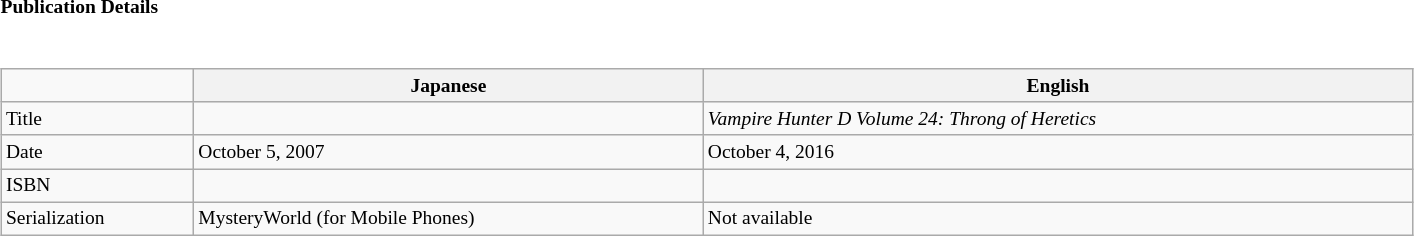<table class="collapsible collapsed" border="0" style="width:75%; font-size:small;">
<tr>
<th style="width:20em; text-align:left">Publication Details</th>
<th></th>
</tr>
<tr>
<td colspan="2"><br><table class="wikitable" style="width:100%; font-size:small;  margin-right:-1em;">
<tr>
<td></td>
<th>Japanese</th>
<th>English</th>
</tr>
<tr>
<td>Title</td>
<td> </td>
<td> <em>Vampire Hunter D Volume 24: Throng of Heretics</em></td>
</tr>
<tr>
<td>Date</td>
<td> October 5, 2007</td>
<td> October 4, 2016</td>
</tr>
<tr>
<td>ISBN</td>
<td> </td>
<td> </td>
</tr>
<tr>
<td>Serialization</td>
<td>MysteryWorld (for Mobile Phones)</td>
<td>Not available</td>
</tr>
</table>
</td>
</tr>
</table>
